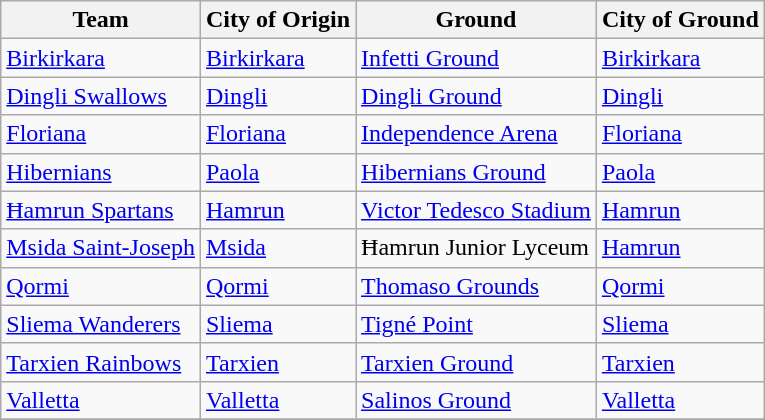<table class="wikitable sortable">
<tr>
<th>Team</th>
<th>City of Origin</th>
<th>Ground</th>
<th>City of Ground</th>
</tr>
<tr>
<td><a href='#'>Birkirkara</a></td>
<td><a href='#'>Birkirkara</a></td>
<td><a href='#'>Infetti Ground</a></td>
<td><a href='#'>Birkirkara</a></td>
</tr>
<tr>
<td><a href='#'>Dingli Swallows</a></td>
<td><a href='#'>Dingli</a></td>
<td><a href='#'>Dingli Ground</a></td>
<td><a href='#'>Dingli</a></td>
</tr>
<tr>
<td><a href='#'>Floriana</a></td>
<td><a href='#'>Floriana</a></td>
<td><a href='#'>Independence Arena</a></td>
<td><a href='#'>Floriana</a></td>
</tr>
<tr>
<td><a href='#'>Hibernians</a></td>
<td><a href='#'>Paola</a></td>
<td><a href='#'>Hibernians Ground</a></td>
<td><a href='#'>Paola</a></td>
</tr>
<tr>
<td><a href='#'>Ħamrun Spartans</a></td>
<td><a href='#'>Hamrun</a></td>
<td><a href='#'>Victor Tedesco Stadium</a></td>
<td><a href='#'>Hamrun</a></td>
</tr>
<tr>
<td><a href='#'>Msida Saint-Joseph</a></td>
<td><a href='#'>Msida</a></td>
<td>Ħamrun Junior Lyceum</td>
<td><a href='#'>Hamrun</a></td>
</tr>
<tr>
<td><a href='#'>Qormi</a></td>
<td><a href='#'>Qormi</a></td>
<td><a href='#'>Thomaso Grounds</a></td>
<td><a href='#'>Qormi</a></td>
</tr>
<tr>
<td><a href='#'>Sliema Wanderers</a></td>
<td><a href='#'>Sliema</a></td>
<td><a href='#'>Tigné Point</a></td>
<td><a href='#'>Sliema</a></td>
</tr>
<tr>
<td><a href='#'>Tarxien Rainbows</a></td>
<td><a href='#'>Tarxien</a></td>
<td><a href='#'>Tarxien Ground</a></td>
<td><a href='#'>Tarxien</a></td>
</tr>
<tr>
<td><a href='#'>Valletta</a></td>
<td><a href='#'>Valletta</a></td>
<td><a href='#'>Salinos Ground</a></td>
<td><a href='#'>Valletta</a></td>
</tr>
<tr>
</tr>
</table>
